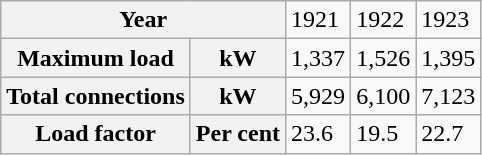<table class="wikitable">
<tr>
<th colspan="2">Year</th>
<td>1921</td>
<td>1922</td>
<td>1923</td>
</tr>
<tr>
<th>Maximum  load</th>
<th>kW</th>
<td>1,337</td>
<td>1,526</td>
<td>1,395</td>
</tr>
<tr>
<th>Total  connections</th>
<th>kW</th>
<td>5,929</td>
<td>6,100</td>
<td>7,123</td>
</tr>
<tr>
<th>Load  factor</th>
<th>Per  cent</th>
<td>23.6</td>
<td>19.5</td>
<td>22.7</td>
</tr>
</table>
